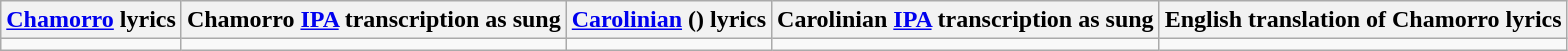<table class="wikitable">
<tr>
<th><a href='#'>Chamorro</a> lyrics</th>
<th>Chamorro <a href='#'>IPA</a> transcription as sung</th>
<th><a href='#'>Carolinian</a> () lyrics</th>
<th>Carolinian <a href='#'>IPA</a> transcription as sung</th>
<th>English translation of Chamorro lyrics</th>
</tr>
<tr style="vertical-align:top; white-space:nowrap;">
<td></td>
<td></td>
<td></td>
<td></td>
<td></td>
</tr>
</table>
